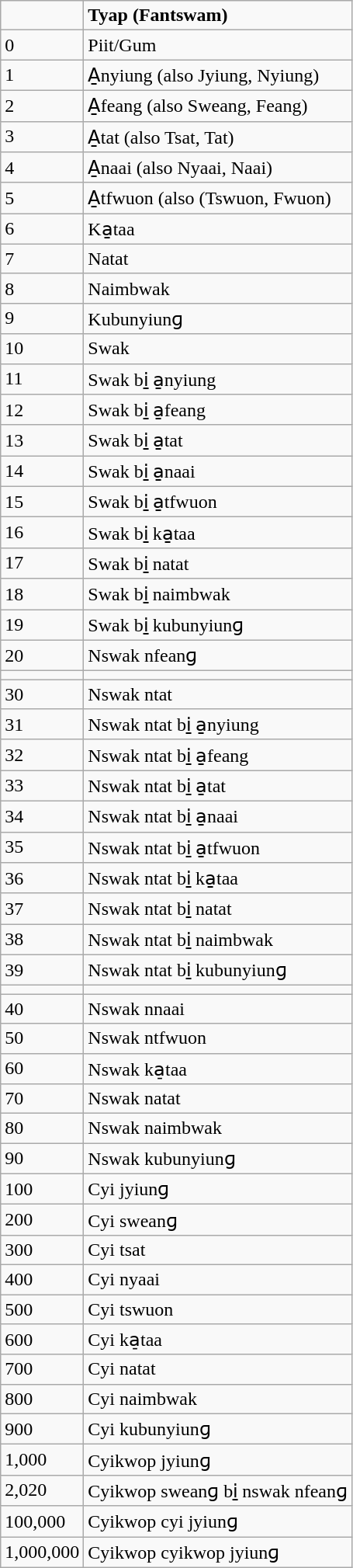<table class="wikitable">
<tr>
<td></td>
<td><strong>Tyap (Fantswam)</strong></td>
</tr>
<tr>
<td>0</td>
<td>Piit/Gum</td>
</tr>
<tr>
<td>1</td>
<td>A̱nyiung (also Jyiung, Nyiung)</td>
</tr>
<tr>
<td>2</td>
<td>A̱feang (also Sweang, Feang)</td>
</tr>
<tr>
<td>3</td>
<td>A̱tat (also Tsat, Tat)</td>
</tr>
<tr>
<td>4</td>
<td>A̱naai (also Nyaai, Naai)</td>
</tr>
<tr>
<td>5</td>
<td>A̱tfwuon (also (Tswuon, Fwuon)</td>
</tr>
<tr>
<td>6</td>
<td>Ka̱taa</td>
</tr>
<tr>
<td>7</td>
<td>Natat</td>
</tr>
<tr>
<td>8</td>
<td>Naimbwak</td>
</tr>
<tr>
<td>9</td>
<td>Kubunyiunɡ</td>
</tr>
<tr>
<td>10</td>
<td>Swak</td>
</tr>
<tr>
<td>11</td>
<td>Swak bi̱ a̱nyiung</td>
</tr>
<tr>
<td>12</td>
<td>Swak bi̱ a̱feang</td>
</tr>
<tr>
<td>13</td>
<td>Swak bi̱ a̱tat</td>
</tr>
<tr>
<td>14</td>
<td>Swak bi̱ a̱naai</td>
</tr>
<tr>
<td>15</td>
<td>Swak bi̱ a̱tfwuon</td>
</tr>
<tr>
<td>16</td>
<td>Swak bi̱ ka̱taa</td>
</tr>
<tr>
<td>17</td>
<td>Swak bi̱ natat</td>
</tr>
<tr>
<td>18</td>
<td>Swak bi̱ naimbwak</td>
</tr>
<tr>
<td>19</td>
<td>Swak bi̱ kubunyiunɡ</td>
</tr>
<tr>
<td>20</td>
<td>Nswak nfeanɡ</td>
</tr>
<tr>
<td></td>
<td></td>
</tr>
<tr>
<td>30</td>
<td>Nswak ntat</td>
</tr>
<tr>
<td>31</td>
<td>Nswak ntat bi̱ a̱nyiung</td>
</tr>
<tr>
<td>32</td>
<td>Nswak ntat bi̱ a̱feang</td>
</tr>
<tr>
<td>33</td>
<td>Nswak ntat bi̱ a̱tat</td>
</tr>
<tr>
<td>34</td>
<td>Nswak ntat bi̱ a̱naai</td>
</tr>
<tr>
<td>35</td>
<td>Nswak ntat bi̱ a̱tfwuon</td>
</tr>
<tr>
<td>36</td>
<td>Nswak ntat bi̱ ka̱taa</td>
</tr>
<tr>
<td>37</td>
<td>Nswak ntat bi̱ natat</td>
</tr>
<tr>
<td>38</td>
<td>Nswak ntat bi̱ naimbwak</td>
</tr>
<tr>
<td>39</td>
<td>Nswak ntat bi̱ kubunyiunɡ</td>
</tr>
<tr>
<td></td>
<td></td>
</tr>
<tr>
<td>40</td>
<td>Nswak nnaai</td>
</tr>
<tr>
<td>50</td>
<td>Nswak ntfwuon</td>
</tr>
<tr>
<td>60</td>
<td>Nswak ka̠taa</td>
</tr>
<tr>
<td>70</td>
<td>Nswak natat</td>
</tr>
<tr>
<td>80</td>
<td>Nswak naimbwak</td>
</tr>
<tr>
<td>90</td>
<td>Nswak kubunyiunɡ</td>
</tr>
<tr>
<td>100</td>
<td>Cyi jyiunɡ</td>
</tr>
<tr>
<td>200</td>
<td>Cyi sweanɡ</td>
</tr>
<tr>
<td>300</td>
<td>Cyi tsat</td>
</tr>
<tr>
<td>400</td>
<td>Cyi nyaai</td>
</tr>
<tr>
<td>500</td>
<td>Cyi tswuon</td>
</tr>
<tr>
<td>600</td>
<td>Cyi ka̠taa</td>
</tr>
<tr>
<td>700</td>
<td>Cyi natat</td>
</tr>
<tr>
<td>800</td>
<td>Cyi naimbwak</td>
</tr>
<tr>
<td>900</td>
<td>Cyi kubunyiunɡ</td>
</tr>
<tr>
<td>1,000</td>
<td>Cyikwop jyiunɡ</td>
</tr>
<tr>
<td>2,020</td>
<td>Cyikwop sweanɡ bi̱ nswak nfeanɡ</td>
</tr>
<tr>
<td>100,000</td>
<td>Cyikwop cyi jyiunɡ</td>
</tr>
<tr>
<td>1,000,000</td>
<td>Cyikwop cyikwop jyiunɡ</td>
</tr>
</table>
